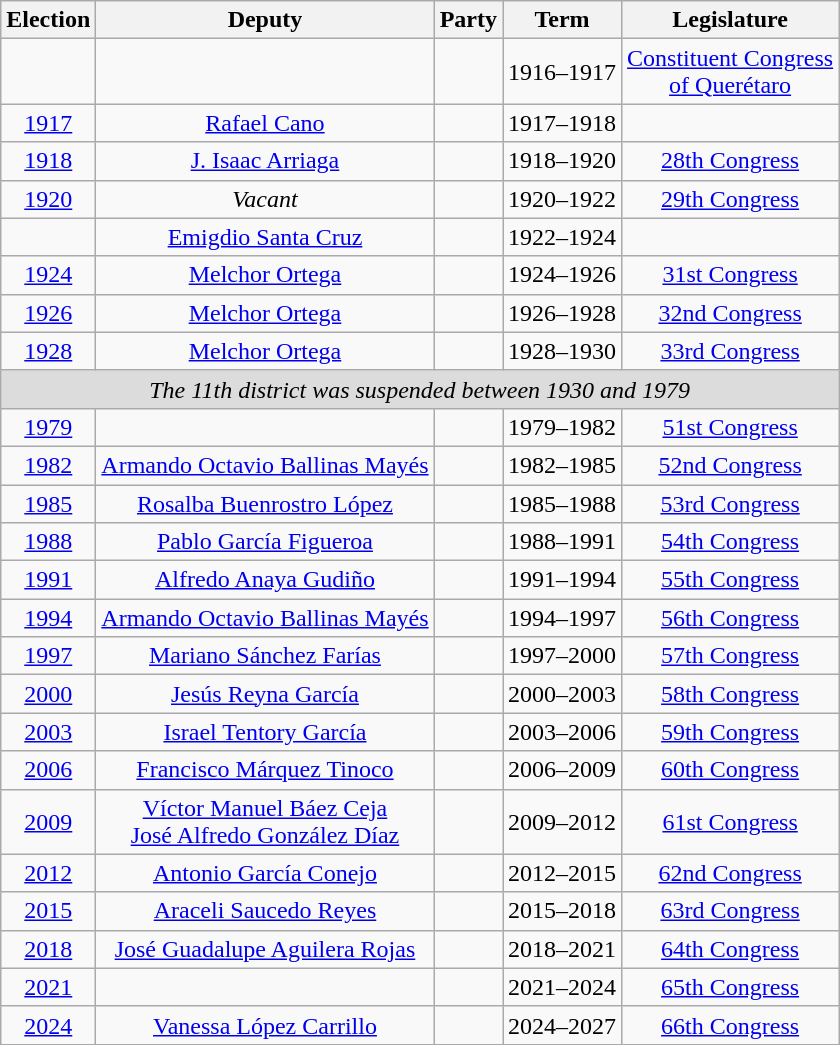<table class="wikitable sortable" style="text-align: center">
<tr>
<th>Election</th>
<th class="unsortable">Deputy</th>
<th class="unsortable">Party</th>
<th class="unsortable">Term</th>
<th class="unsortable">Legislature</th>
</tr>
<tr>
<td></td>
<td></td>
<td></td>
<td>1916–1917</td>
<td><a href='#'>Constituent Congress<br>of Querétaro</a></td>
</tr>
<tr>
<td><a href='#'>1917</a></td>
<td><a href='#'>Rafael Cano</a></td>
<td></td>
<td>1917–1918</td>
<td></td>
</tr>
<tr>
<td><a href='#'>1918</a></td>
<td><a href='#'>J. Isaac Arriaga</a></td>
<td></td>
<td>1918–1920</td>
<td><a href='#'>28th Congress</a></td>
</tr>
<tr>
<td><a href='#'>1920</a></td>
<td><em>Vacant</em></td>
<td></td>
<td>1920–1922</td>
<td><a href='#'>29th Congress</a></td>
</tr>
<tr>
<td></td>
<td><a href='#'>Emigdio Santa Cruz</a></td>
<td></td>
<td>1922–1924</td>
<td></td>
</tr>
<tr>
<td><a href='#'>1924</a></td>
<td><a href='#'>Melchor Ortega</a></td>
<td></td>
<td>1924–1926</td>
<td><a href='#'>31st Congress</a></td>
</tr>
<tr>
<td><a href='#'>1926</a></td>
<td><a href='#'>Melchor Ortega</a></td>
<td></td>
<td>1926–1928</td>
<td><a href='#'>32nd Congress</a></td>
</tr>
<tr>
<td><a href='#'>1928</a></td>
<td><a href='#'>Melchor Ortega</a></td>
<td></td>
<td>1928–1930</td>
<td><a href='#'>33rd Congress</a></td>
</tr>
<tr align=center style="background:Gainsboro;">
<td colspan=5> <em>The 11th district was suspended between 1930 and 1979</em></td>
</tr>
<tr>
<td><a href='#'>1979</a></td>
<td></td>
<td></td>
<td>1979–1982</td>
<td><a href='#'>51st Congress</a></td>
</tr>
<tr>
<td><a href='#'>1982</a></td>
<td><a href='#'>Armando Octavio Ballinas Mayés</a></td>
<td></td>
<td>1982–1985</td>
<td><a href='#'>52nd Congress</a></td>
</tr>
<tr>
<td><a href='#'>1985</a></td>
<td><a href='#'>Rosalba Buenrostro López</a></td>
<td></td>
<td>1985–1988</td>
<td><a href='#'>53rd Congress</a></td>
</tr>
<tr>
<td><a href='#'>1988</a></td>
<td><a href='#'>Pablo García Figueroa</a></td>
<td></td>
<td>1988–1991</td>
<td><a href='#'>54th Congress</a></td>
</tr>
<tr>
<td><a href='#'>1991</a></td>
<td><a href='#'>Alfredo Anaya Gudiño</a></td>
<td></td>
<td>1991–1994</td>
<td><a href='#'>55th Congress</a></td>
</tr>
<tr>
<td><a href='#'>1994</a></td>
<td><a href='#'>Armando Octavio Ballinas Mayés</a></td>
<td></td>
<td>1994–1997</td>
<td><a href='#'>56th Congress</a></td>
</tr>
<tr>
<td><a href='#'>1997</a></td>
<td><a href='#'>Mariano Sánchez Farías</a></td>
<td></td>
<td>1997–2000</td>
<td><a href='#'>57th Congress</a></td>
</tr>
<tr>
<td><a href='#'>2000</a></td>
<td><a href='#'>Jesús Reyna García</a></td>
<td></td>
<td>2000–2003</td>
<td><a href='#'>58th Congress</a></td>
</tr>
<tr>
<td><a href='#'>2003</a></td>
<td><a href='#'>Israel Tentory García</a></td>
<td></td>
<td>2003–2006</td>
<td><a href='#'>59th Congress</a></td>
</tr>
<tr>
<td><a href='#'>2006</a></td>
<td><a href='#'>Francisco Márquez Tinoco</a></td>
<td></td>
<td>2006–2009</td>
<td><a href='#'>60th Congress</a></td>
</tr>
<tr>
<td><a href='#'>2009</a></td>
<td><a href='#'>Víctor Manuel Báez Ceja</a><br><a href='#'>José Alfredo González Díaz</a></td>
<td></td>
<td>2009–2012</td>
<td><a href='#'>61st Congress</a></td>
</tr>
<tr>
<td><a href='#'>2012</a></td>
<td><a href='#'>Antonio García Conejo</a></td>
<td></td>
<td>2012–2015</td>
<td><a href='#'>62nd Congress</a></td>
</tr>
<tr>
<td><a href='#'>2015</a></td>
<td><a href='#'>Araceli Saucedo Reyes</a></td>
<td></td>
<td>2015–2018</td>
<td><a href='#'>63rd Congress</a></td>
</tr>
<tr>
<td><a href='#'>2018</a></td>
<td><a href='#'>José Guadalupe Aguilera Rojas</a></td>
<td></td>
<td>2018–2021</td>
<td><a href='#'>64th Congress</a></td>
</tr>
<tr>
<td><a href='#'>2021</a></td>
<td></td>
<td></td>
<td>2021–2024</td>
<td><a href='#'>65th Congress</a></td>
</tr>
<tr>
<td><a href='#'>2024</a></td>
<td><a href='#'>Vanessa López Carrillo</a></td>
<td></td>
<td>2024–2027</td>
<td><a href='#'>66th Congress</a></td>
</tr>
</table>
